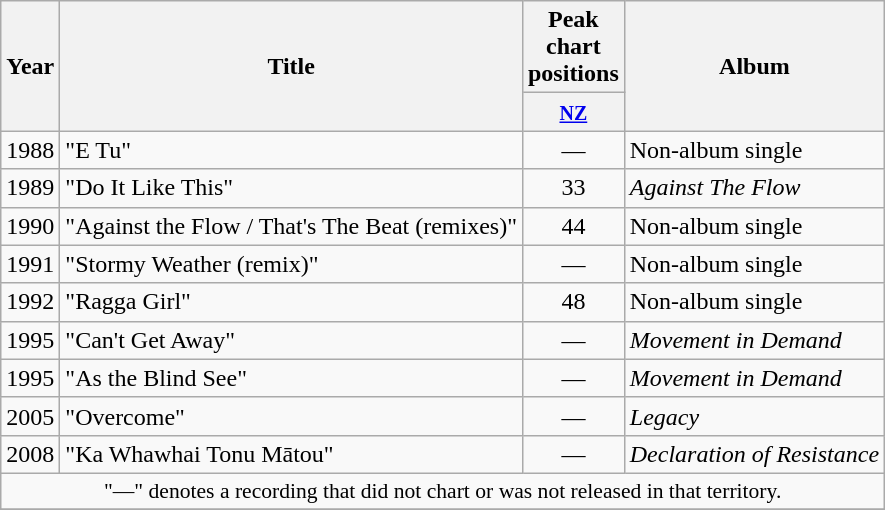<table class="wikitable plainrowheaders">
<tr>
<th rowspan="2"  width="1em">Year</th>
<th rowspan="2">Title</th>
<th width="3em">Peak chart positions</th>
<th rowspan="2">Album</th>
</tr>
<tr>
<th><small><a href='#'>NZ</a></small></th>
</tr>
<tr>
<td>1988</td>
<td>"E Tu"</td>
<td align="center">—</td>
<td>Non-album single</td>
</tr>
<tr>
<td>1989</td>
<td>"Do It Like This"</td>
<td align="center">33</td>
<td><em>Against The Flow</em></td>
</tr>
<tr>
<td>1990</td>
<td>"Against the Flow / That's The Beat (remixes)"</td>
<td align="center">44</td>
<td>Non-album single</td>
</tr>
<tr>
<td>1991</td>
<td>"Stormy Weather (remix)"</td>
<td align="center">—</td>
<td>Non-album single</td>
</tr>
<tr>
<td>1992</td>
<td>"Ragga Girl"</td>
<td align="center">48</td>
<td>Non-album single</td>
</tr>
<tr>
<td>1995</td>
<td>"Can't Get Away"</td>
<td align="center">—</td>
<td><em>Movement in Demand</em></td>
</tr>
<tr>
<td>1995</td>
<td>"As the Blind See"</td>
<td align="center">—</td>
<td><em>Movement in Demand</em></td>
</tr>
<tr>
<td>2005</td>
<td>"Overcome"</td>
<td align="center">—</td>
<td><em>Legacy</em></td>
</tr>
<tr>
<td>2008</td>
<td>"Ka Whawhai Tonu Mātou"</td>
<td align="center">—</td>
<td><em>Declaration of Resistance</em></td>
</tr>
<tr>
<td colspan="4" style="font-size:90%" align="center">"—" denotes a recording that did not chart or was not released in that territory.</td>
</tr>
<tr>
</tr>
</table>
